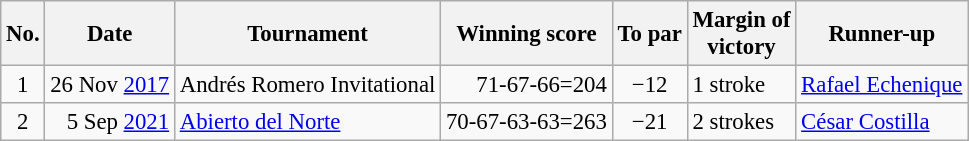<table class="wikitable" style="font-size:95%;">
<tr>
<th>No.</th>
<th>Date</th>
<th>Tournament</th>
<th>Winning score</th>
<th>To par</th>
<th>Margin of<br>victory</th>
<th>Runner-up</th>
</tr>
<tr>
<td align=center>1</td>
<td align=right>26 Nov <a href='#'>2017</a></td>
<td>Andrés Romero Invitational</td>
<td align=right>71-67-66=204</td>
<td align=center>−12</td>
<td>1 stroke</td>
<td> <a href='#'>Rafael Echenique</a></td>
</tr>
<tr>
<td align=center>2</td>
<td align=right>5 Sep <a href='#'>2021</a></td>
<td><a href='#'>Abierto del Norte</a></td>
<td align=right>70-67-63-63=263</td>
<td align=center>−21</td>
<td>2 strokes</td>
<td> <a href='#'>César Costilla</a></td>
</tr>
</table>
